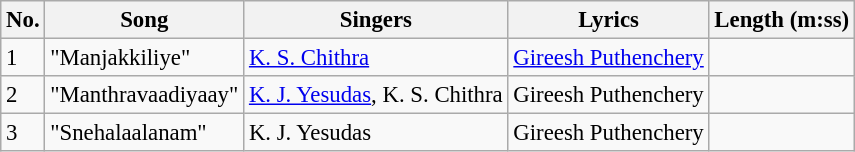<table class="wikitable" style="font-size:95%;">
<tr>
<th>No.</th>
<th>Song</th>
<th>Singers</th>
<th>Lyrics</th>
<th>Length (m:ss)</th>
</tr>
<tr>
<td>1</td>
<td>"Manjakkiliye"</td>
<td><a href='#'>K. S. Chithra</a></td>
<td><a href='#'>Gireesh Puthenchery</a></td>
<td></td>
</tr>
<tr>
<td>2</td>
<td>"Manthravaadiyaay"</td>
<td><a href='#'>K. J. Yesudas</a>, K. S. Chithra</td>
<td>Gireesh Puthenchery</td>
<td></td>
</tr>
<tr>
<td>3</td>
<td>"Snehalaalanam"</td>
<td>K. J. Yesudas</td>
<td>Gireesh Puthenchery</td>
<td></td>
</tr>
</table>
